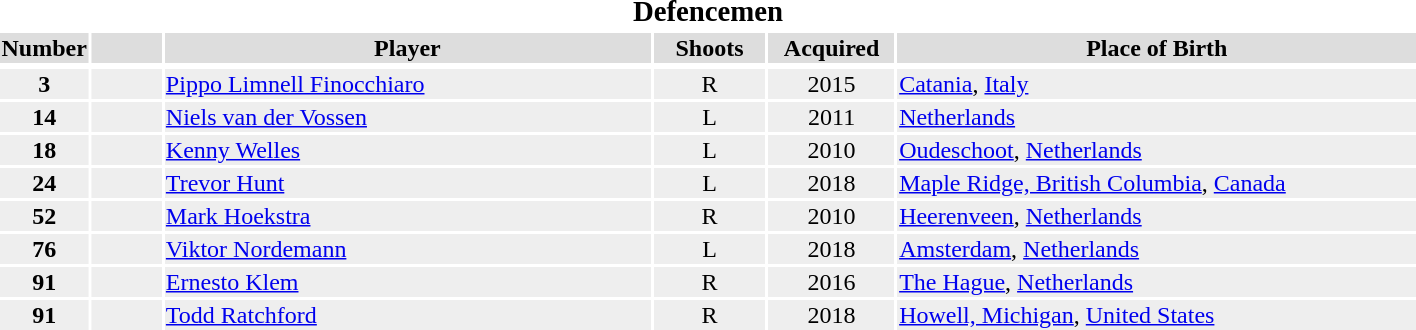<table width=75%>
<tr>
<th colspan=7><big>Defencemen</big></th>
</tr>
<tr bgcolor="#dddddd">
<th width=5%>Number</th>
<th width=5%></th>
<th !width=15%>Player</th>
<th width=8%>Shoots</th>
<th width=9%>Acquired</th>
<th width=37%>Place of Birth</th>
</tr>
<tr>
</tr>
<tr bgcolor="#eeeeee">
<td align=center><strong>3</strong></td>
<td align=center></td>
<td><a href='#'>Pippo Limnell Finocchiaro</a></td>
<td align=center>R</td>
<td align=center>2015</td>
<td><a href='#'>Catania</a>, <a href='#'>Italy</a></td>
</tr>
<tr bgcolor="#eeeeee">
<td align=center><strong>14</strong></td>
<td align=center></td>
<td><a href='#'>Niels van der Vossen</a></td>
<td align=center>L</td>
<td align=center>2011</td>
<td><a href='#'>Netherlands</a></td>
</tr>
<tr bgcolor="#eeeeee">
<td align=center><strong>18</strong></td>
<td align=center></td>
<td><a href='#'>Kenny Welles</a></td>
<td align=center>L</td>
<td align=center>2010</td>
<td><a href='#'>Oudeschoot</a>, <a href='#'>Netherlands</a></td>
</tr>
<tr bgcolor="#eeeeee">
<td align=center><strong>24</strong></td>
<td align=center></td>
<td><a href='#'>Trevor Hunt</a></td>
<td align=center>L</td>
<td align=center>2018</td>
<td><a href='#'>Maple Ridge, British Columbia</a>, <a href='#'>Canada</a></td>
</tr>
<tr bgcolor="#eeeeee">
<td align=center><strong>52</strong></td>
<td align=center></td>
<td><a href='#'>Mark Hoekstra</a></td>
<td align=center>R</td>
<td align=center>2010</td>
<td><a href='#'>Heerenveen</a>, <a href='#'>Netherlands</a></td>
</tr>
<tr bgcolor="#eeeeee">
<td align=center><strong>76</strong></td>
<td align=center></td>
<td><a href='#'>Viktor Nordemann</a></td>
<td align=center>L</td>
<td align=center>2018</td>
<td><a href='#'>Amsterdam</a>, <a href='#'>Netherlands</a></td>
</tr>
<tr bgcolor="#eeeeee">
<td align=center><strong>91</strong></td>
<td align=center></td>
<td><a href='#'>Ernesto Klem</a></td>
<td align=center>R</td>
<td align=center>2016</td>
<td><a href='#'>The Hague</a>, <a href='#'>Netherlands</a></td>
</tr>
<tr bgcolor="#eeeeee">
<td align=center><strong>91</strong></td>
<td align=center></td>
<td><a href='#'>Todd Ratchford</a></td>
<td align=center>R</td>
<td align=center>2018</td>
<td><a href='#'>Howell, Michigan</a>, <a href='#'>United States</a></td>
</tr>
</table>
